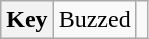<table class="wikitable">
<tr>
<th>Key</th>
<td> Buzzed</td>
<td></td>
</tr>
</table>
